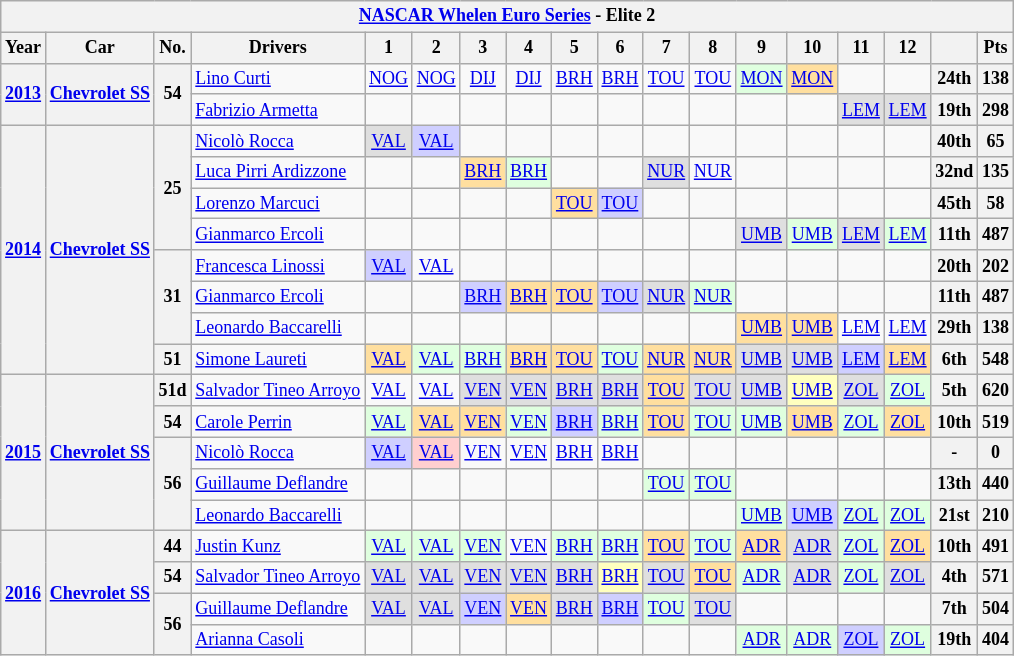<table class="wikitable collapsible collapsed" style="text-align:center; font-size:75%">
<tr>
<th colspan=18><a href='#'>NASCAR Whelen Euro Series</a> - Elite 2</th>
</tr>
<tr>
<th>Year</th>
<th>Car</th>
<th>No.</th>
<th>Drivers</th>
<th>1</th>
<th>2</th>
<th>3</th>
<th>4</th>
<th>5</th>
<th>6</th>
<th>7</th>
<th>8</th>
<th>9</th>
<th>10</th>
<th>11</th>
<th>12</th>
<th></th>
<th>Pts</th>
</tr>
<tr>
<th rowspan=2><a href='#'>2013</a></th>
<th rowspan=2><a href='#'>Chevrolet SS</a></th>
<th rowspan=2>54</th>
<td align="left"> <a href='#'>Lino Curti</a></td>
<td><a href='#'>NOG</a></td>
<td><a href='#'>NOG</a></td>
<td><a href='#'>DIJ</a></td>
<td><a href='#'>DIJ</a></td>
<td><a href='#'>BRH</a></td>
<td><a href='#'>BRH</a></td>
<td><a href='#'>TOU</a></td>
<td><a href='#'>TOU</a></td>
<td style="background-color:#DFFFDF"><a href='#'>MON</a><br></td>
<td style="background-color:#FFDF9F"><a href='#'>MON</a><br></td>
<td></td>
<td></td>
<th>24th</th>
<th>138</th>
</tr>
<tr>
<td align="left"> <a href='#'>Fabrizio Armetta</a></td>
<td></td>
<td></td>
<td></td>
<td></td>
<td></td>
<td></td>
<td></td>
<td></td>
<td></td>
<td></td>
<td style="background-color:#DFDFDF"><a href='#'>LEM</a><br></td>
<td style="background-color:#DFDFDF"><a href='#'>LEM</a><br></td>
<th>19th</th>
<th>298</th>
</tr>
<tr>
<th rowspan=8><a href='#'>2014</a></th>
<th rowspan=8><a href='#'>Chevrolet SS</a></th>
<th rowspan=4>25</th>
<td align="left"> <a href='#'>Nicolò Rocca</a></td>
<td style="background-color:#DFDFDF"><a href='#'>VAL</a><br></td>
<td style="background-color:#CFCFFF"><a href='#'>VAL</a><br></td>
<td></td>
<td></td>
<td></td>
<td></td>
<td></td>
<td></td>
<td></td>
<td></td>
<td></td>
<td></td>
<th>40th</th>
<th>65</th>
</tr>
<tr>
<td align="left"> <a href='#'>Luca Pirri Ardizzone</a></td>
<td></td>
<td></td>
<td style="background-color:#FFDF9F"><a href='#'>BRH</a><br></td>
<td style="background-color:#DFFFDF"><a href='#'>BRH</a><br></td>
<td></td>
<td></td>
<td style="background-color:#DFDFDF"><a href='#'>NUR</a><br></td>
<td><a href='#'>NUR</a><br></td>
<td></td>
<td></td>
<td></td>
<td></td>
<th>32nd</th>
<th>135</th>
</tr>
<tr>
<td align="left"> <a href='#'>Lorenzo Marcuci</a></td>
<td></td>
<td></td>
<td></td>
<td></td>
<td style="background-color:#FFDF9F"><a href='#'>TOU</a><br></td>
<td style="background-color:#CFCFFF"><a href='#'>TOU</a><br></td>
<td></td>
<td></td>
<td></td>
<td></td>
<td></td>
<td></td>
<th>45th</th>
<th>58</th>
</tr>
<tr>
<td align="left"> <a href='#'>Gianmarco Ercoli</a></td>
<td></td>
<td></td>
<td></td>
<td></td>
<td></td>
<td></td>
<td></td>
<td></td>
<td style="background-color:#DFDFDF"><a href='#'>UMB</a><br></td>
<td style="background-color:#DFFFDF"><a href='#'>UMB</a><br></td>
<td style="background-color:#DFDFDF"><a href='#'>LEM</a><br></td>
<td style="background-color:#DFFFDF"><a href='#'>LEM</a><br></td>
<th>11th</th>
<th>487</th>
</tr>
<tr>
<th rowspan=3>31</th>
<td align="left"> <a href='#'>Francesca Linossi</a></td>
<td style="background-color:#CFCFFF"><a href='#'>VAL</a><br></td>
<td><a href='#'>VAL</a><br></td>
<td></td>
<td></td>
<td></td>
<td></td>
<td></td>
<td></td>
<td></td>
<td></td>
<td></td>
<td></td>
<th>20th</th>
<th>202</th>
</tr>
<tr>
<td align="left"> <a href='#'>Gianmarco Ercoli</a></td>
<td></td>
<td></td>
<td style="background-color:#CFCFFF"><a href='#'>BRH</a><br></td>
<td style="background-color:#FFDF9F"><a href='#'>BRH</a><br></td>
<td style="background-color:#FFDF9F"><a href='#'>TOU</a><br></td>
<td style="background-color:#CFCFFF"><a href='#'>TOU</a><br></td>
<td style="background-color:#DFDFDF"><a href='#'>NUR</a><br></td>
<td style="background-color:#DFFFDF"><a href='#'>NUR</a><br></td>
<td></td>
<td></td>
<td></td>
<td></td>
<th>11th</th>
<th>487</th>
</tr>
<tr>
<td align="left"> <a href='#'>Leonardo Baccarelli</a></td>
<td></td>
<td></td>
<td></td>
<td></td>
<td></td>
<td></td>
<td></td>
<td></td>
<td style="background-color:#FFDF9F"><a href='#'>UMB</a><br></td>
<td style="background-color:#FFDF9F"><a href='#'>UMB</a><br></td>
<td><a href='#'>LEM</a></td>
<td><a href='#'>LEM</a></td>
<th>29th</th>
<th>138</th>
</tr>
<tr>
<th>51</th>
<td align="left"> <a href='#'>Simone Laureti</a></td>
<td style="background-color:#FFDF9F"><a href='#'>VAL</a><br></td>
<td style="background-color:#DFFFDF"><a href='#'>VAL</a><br></td>
<td style="background-color:#DFFFDF"><a href='#'>BRH</a><br></td>
<td style="background-color:#FFDF9F"><a href='#'>BRH</a><br></td>
<td style="background-color:#FFDF9F"><a href='#'>TOU</a><br></td>
<td style="background-color:#DFFFDF"><a href='#'>TOU</a><br></td>
<td style="background-color:#FFDF9F"><a href='#'>NUR</a><br></td>
<td style="background-color:#FFDF9F"><a href='#'>NUR</a><br></td>
<td style="background-color:#DFDFDF"><a href='#'>UMB</a><br></td>
<td style="background-color:#DFDFDF"><a href='#'>UMB</a><br></td>
<td style="background-color:#CFCFFF"><a href='#'>LEM</a><br></td>
<td style="background-color:#FFDF9F"><a href='#'>LEM</a><br></td>
<th>6th</th>
<th>548</th>
</tr>
<tr>
<th rowspan=5><a href='#'>2015</a></th>
<th rowspan=5><a href='#'>Chevrolet SS</a></th>
<th>51d</th>
<td align="left"> <a href='#'>Salvador Tineo Arroyo</a></td>
<td><a href='#'>VAL</a></td>
<td><a href='#'>VAL</a></td>
<td style="background-color:#DFDFDF"><a href='#'>VEN</a><br></td>
<td style="background-color:#DFDFDF"><a href='#'>VEN</a><br></td>
<td style="background-color:#DFDFDF"><a href='#'>BRH</a><br></td>
<td style="background-color:#DFDFDF"><a href='#'>BRH</a><br></td>
<td style="background-color:#FFDF9F"><a href='#'>TOU</a><br></td>
<td style="background-color:#DFDFDF"><a href='#'>TOU</a><br></td>
<td style="background-color:#DFDFDF"><a href='#'>UMB</a><br></td>
<td style="background-color:#FFFFBF"><a href='#'>UMB</a><br></td>
<td style="background-color:#DFDFDF"><a href='#'>ZOL</a><br></td>
<td style="background-color:#DFFFDF"><a href='#'>ZOL</a><br></td>
<th>5th</th>
<th>620</th>
</tr>
<tr>
<th>54</th>
<td align="left"> <a href='#'>Carole Perrin</a></td>
<td style="background-color:#DFFFDF"><a href='#'>VAL</a><br></td>
<td style="background-color:#FFDF9F"><a href='#'>VAL</a><br></td>
<td style="background-color:#FFDF9F"><a href='#'>VEN</a><br></td>
<td style="background-color:#DFFFDF"><a href='#'>VEN</a><br></td>
<td style="background-color:#CFCFFF"><a href='#'>BRH</a><br></td>
<td style="background-color:#DFFFDF"><a href='#'>BRH</a><br></td>
<td style="background-color:#FFDF9F"><a href='#'>TOU</a><br></td>
<td style="background-color:#DFFFDF"><a href='#'>TOU</a><br></td>
<td style="background-color:#DFFFDF"><a href='#'>UMB</a><br></td>
<td style="background-color:#FFDF9F"><a href='#'>UMB</a><br></td>
<td style="background-color:#DFFFDF"><a href='#'>ZOL</a><br></td>
<td style="background-color:#FFDF9F"><a href='#'>ZOL</a><br></td>
<th>10th</th>
<th>519</th>
</tr>
<tr>
<th rowspan=3>56</th>
<td align="left"> <a href='#'>Nicolò Rocca</a></td>
<td style="background-color:#CFCFFF"><a href='#'>VAL</a><br></td>
<td style="background-color:#FFCFCF"><a href='#'>VAL</a><br></td>
<td><a href='#'>VEN</a></td>
<td><a href='#'>VEN</a></td>
<td><a href='#'>BRH</a></td>
<td><a href='#'>BRH</a></td>
<td></td>
<td></td>
<td></td>
<td></td>
<td></td>
<td></td>
<th>-</th>
<th>0</th>
</tr>
<tr>
<td align="left"> <a href='#'>Guillaume Deflandre</a></td>
<td></td>
<td></td>
<td></td>
<td></td>
<td></td>
<td></td>
<td style="background-color:#DFFFDF"><a href='#'>TOU</a><br></td>
<td style="background-color:#DFFFDF"><a href='#'>TOU</a><br></td>
<td></td>
<td></td>
<td></td>
<td></td>
<th>13th</th>
<th>440</th>
</tr>
<tr>
<td align="left"> <a href='#'>Leonardo Baccarelli</a></td>
<td></td>
<td></td>
<td></td>
<td></td>
<td></td>
<td></td>
<td></td>
<td></td>
<td style="background-color:#DFFFDF"><a href='#'>UMB</a><br></td>
<td style="background-color:#CFCFFF"><a href='#'>UMB</a><br></td>
<td style="background-color:#DFFFDF"><a href='#'>ZOL</a><br></td>
<td style="background-color:#DFFFDF"><a href='#'>ZOL</a><br></td>
<th>21st</th>
<th>210</th>
</tr>
<tr>
<th rowspan=4><a href='#'>2016</a></th>
<th rowspan=4><a href='#'>Chevrolet SS</a></th>
<th>44</th>
<td align="left"> <a href='#'>Justin Kunz</a></td>
<td style="background-color:#DFFFDF"><a href='#'>VAL</a><br></td>
<td style="background-color:#DFFFDF"><a href='#'>VAL</a><br></td>
<td style="background-color:#DFFFDF"><a href='#'>VEN</a><br></td>
<td><a href='#'>VEN</a><br></td>
<td style="background-color:#DFFFDF"><a href='#'>BRH</a><br></td>
<td style="background-color:#DFFFDF"><a href='#'>BRH</a><br></td>
<td style="background-color:#FFDF9F"><a href='#'>TOU</a><br></td>
<td style="background-color:#DFFFDF"><a href='#'>TOU</a><br></td>
<td style="background-color:#FFDF9F"><a href='#'>ADR</a><br></td>
<td style="background-color:#DFDFDF"><a href='#'>ADR</a><br></td>
<td style="background-color:#DFFFDF"><a href='#'>ZOL</a><br></td>
<td style="background-color:#FFDF9F"><a href='#'>ZOL</a><br></td>
<th>10th</th>
<th>491</th>
</tr>
<tr>
<th>54</th>
<td align="left"> <a href='#'>Salvador Tineo Arroyo</a></td>
<td style="background-color:#DFDFDF"><a href='#'>VAL</a><br></td>
<td style="background-color:#DFDFDF"><a href='#'>VAL</a><br></td>
<td style="background-color:#DFDFDF"><a href='#'>VEN</a><br></td>
<td style="background-color:#DFDFDF"><a href='#'>VEN</a><br></td>
<td style="background-color:#DFDFDF"><a href='#'>BRH</a><br></td>
<td style="background-color:#FFFFBF"><a href='#'>BRH</a><br></td>
<td style="background-color:#DFDFDF"><a href='#'>TOU</a><br></td>
<td style="background-color:#FFDF9F"><a href='#'>TOU</a><br></td>
<td style="background-color:#DFFFDF"><a href='#'>ADR</a><br></td>
<td style="background-color:#DFDFDF"><a href='#'>ADR</a><br></td>
<td style="background-color:#DFFFDF"><a href='#'>ZOL</a><br></td>
<td style="background-color:#DFDFDF"><a href='#'>ZOL</a><br></td>
<th>4th</th>
<th>571</th>
</tr>
<tr>
<th rowspan=2>56</th>
<td align="left"> <a href='#'>Guillaume Deflandre</a></td>
<td style="background-color:#DFDFDF"><a href='#'>VAL</a><br></td>
<td style="background-color:#DFDFDF"><a href='#'>VAL</a><br></td>
<td style="background-color:#CFCFFF"><a href='#'>VEN</a><br></td>
<td style="background-color:#FFDF9F"><a href='#'>VEN</a><br></td>
<td style="background-color:#DFDFDF"><a href='#'>BRH</a><br></td>
<td style="background-color:#CFCFFF"><a href='#'>BRH</a><br></td>
<td style="background-color:#DFFFDF"><a href='#'>TOU</a><br></td>
<td style="background-color:#DFDFDF"><a href='#'>TOU</a><br></td>
<td></td>
<td></td>
<td></td>
<td></td>
<th>7th</th>
<th>504</th>
</tr>
<tr>
<td align="left"> <a href='#'>Arianna Casoli</a></td>
<td></td>
<td></td>
<td></td>
<td></td>
<td></td>
<td></td>
<td></td>
<td></td>
<td style="background-color:#DFFFDF"><a href='#'>ADR</a><br></td>
<td style="background-color:#DFFFDF"><a href='#'>ADR</a><br></td>
<td style="background-color:#CFCFFF"><a href='#'>ZOL</a><br></td>
<td style="background-color:#DFFFDF"><a href='#'>ZOL</a><br></td>
<th>19th</th>
<th>404</th>
</tr>
</table>
